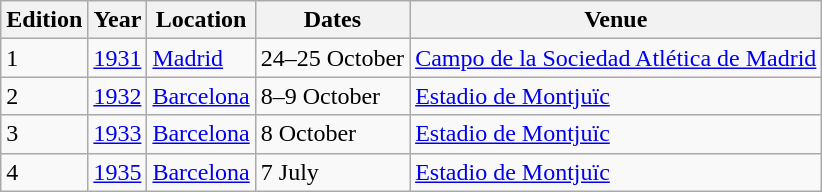<table class="wikitable">
<tr>
<th>Edition</th>
<th>Year</th>
<th>Location</th>
<th>Dates</th>
<th>Venue</th>
</tr>
<tr>
<td>1</td>
<td><a href='#'>1931</a></td>
<td><a href='#'>Madrid</a></td>
<td>24–25 October</td>
<td><a href='#'>Campo de la Sociedad Atlética de Madrid</a></td>
</tr>
<tr>
<td>2</td>
<td><a href='#'>1932</a></td>
<td><a href='#'>Barcelona</a></td>
<td>8–9 October</td>
<td><a href='#'>Estadio de Montjuïc</a></td>
</tr>
<tr>
<td>3</td>
<td><a href='#'>1933</a></td>
<td><a href='#'>Barcelona</a></td>
<td>8 October</td>
<td><a href='#'>Estadio de Montjuïc</a></td>
</tr>
<tr>
<td>4</td>
<td><a href='#'>1935</a></td>
<td><a href='#'>Barcelona</a></td>
<td>7 July</td>
<td><a href='#'>Estadio de Montjuïc</a></td>
</tr>
</table>
